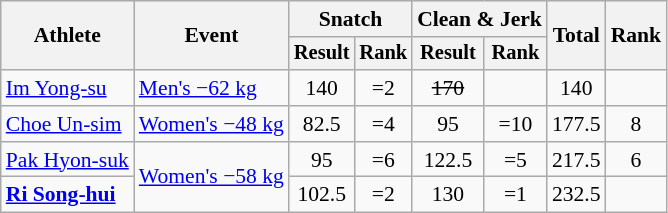<table class="wikitable" style="font-size:90%">
<tr>
<th rowspan="2">Athlete</th>
<th rowspan="2">Event</th>
<th colspan="2">Snatch</th>
<th colspan="2">Clean & Jerk</th>
<th rowspan="2">Total</th>
<th rowspan="2">Rank</th>
</tr>
<tr style="font-size:95%">
<th>Result</th>
<th>Rank</th>
<th>Result</th>
<th>Rank</th>
</tr>
<tr align=center>
<td align=left><a href='#'>Im Yong-su</a></td>
<td align=left><a href='#'>Men's −62 kg</a></td>
<td>140</td>
<td>=2</td>
<td><s>170</s></td>
<td></td>
<td>140</td>
<td></td>
</tr>
<tr align=center>
<td align=left><a href='#'>Choe Un-sim</a></td>
<td align=left><a href='#'>Women's −48 kg</a></td>
<td>82.5</td>
<td>=4</td>
<td>95</td>
<td>=10</td>
<td>177.5</td>
<td>8</td>
</tr>
<tr align=center>
<td align=left><a href='#'>Pak Hyon-suk</a></td>
<td align=left rowspan=2><a href='#'>Women's −58 kg</a></td>
<td>95</td>
<td>=6</td>
<td>122.5</td>
<td>=5</td>
<td>217.5</td>
<td>6</td>
</tr>
<tr align=center>
<td align=left><strong><a href='#'>Ri Song-hui</a></strong></td>
<td>102.5</td>
<td>=2</td>
<td>130</td>
<td>=1</td>
<td>232.5</td>
<td></td>
</tr>
</table>
